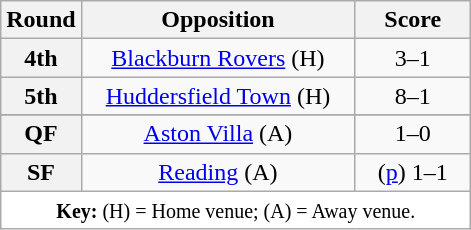<table class="wikitable plainrowheaders" style="text-align:center;margin:0">
<tr>
<th scope="col" style="width:25px">Round</th>
<th scope="col" style="width:175px">Opposition</th>
<th scope="col" style="width:70px">Score</th>
</tr>
<tr>
<th scope=row style="text-align:center">4th</th>
<td><a href='#'>Blackburn Rovers</a> (H)</td>
<td>3–1</td>
</tr>
<tr>
<th scope=row style="text-align:center">5th</th>
<td><a href='#'>Huddersfield Town</a> (H)</td>
<td>8–1</td>
</tr>
<tr>
</tr>
<tr>
<th scope=row style="text-align:center">QF</th>
<td><a href='#'>Aston Villa</a> (A)</td>
<td>1–0</td>
</tr>
<tr>
<th scope=row style="text-align:center">SF</th>
<td><a href='#'>Reading</a> (A)</td>
<td>(<a href='#'>p</a>) 1–1 </td>
</tr>
<tr>
<td colspan="3" style="background:white;"><small><strong>Key:</strong> (H) = Home venue; (A) = Away venue.</small></td>
</tr>
</table>
